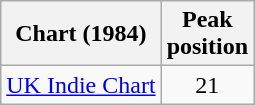<table class="wikitable sortable">
<tr>
<th scope="col">Chart (1984)</th>
<th scope="col">Peak<br>position</th>
</tr>
<tr>
<td><a href='#'>UK Indie Chart</a></td>
<td style="text-align:center;">21</td>
</tr>
</table>
